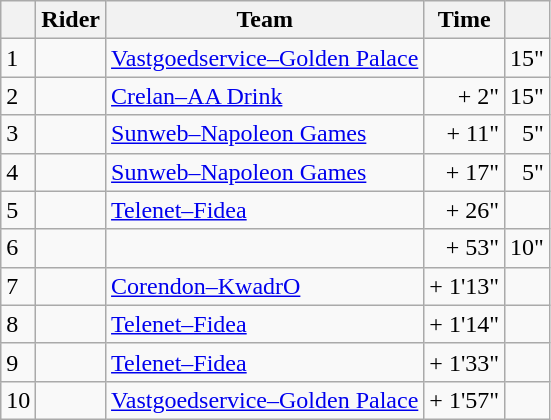<table class="wikitable">
<tr>
<th></th>
<th>Rider</th>
<th>Team</th>
<th>Time</th>
<th></th>
</tr>
<tr>
<td>1</td>
<td></td>
<td><a href='#'>Vastgoedservice–Golden Palace</a></td>
<td align="right"></td>
<td align="right">15"</td>
</tr>
<tr>
<td>2</td>
<td></td>
<td><a href='#'>Crelan–AA Drink</a></td>
<td align="right">+ 2"</td>
<td align="right">15"</td>
</tr>
<tr>
<td>3</td>
<td></td>
<td><a href='#'>Sunweb–Napoleon Games</a></td>
<td align="right">+ 11"</td>
<td align="right">5"</td>
</tr>
<tr>
<td>4</td>
<td></td>
<td><a href='#'>Sunweb–Napoleon Games</a></td>
<td align="right">+ 17"</td>
<td align="right">5"</td>
</tr>
<tr>
<td>5</td>
<td></td>
<td><a href='#'>Telenet–Fidea</a></td>
<td align="right">+ 26"</td>
<td></td>
</tr>
<tr>
<td>6</td>
<td></td>
<td></td>
<td align="right">+ 53"</td>
<td align="right">10"</td>
</tr>
<tr>
<td>7</td>
<td></td>
<td><a href='#'>Corendon–KwadrO</a></td>
<td align="right">+ 1'13"</td>
<td></td>
</tr>
<tr>
<td>8</td>
<td></td>
<td><a href='#'>Telenet–Fidea</a></td>
<td align="right">+ 1'14"</td>
<td></td>
</tr>
<tr>
<td>9</td>
<td></td>
<td><a href='#'>Telenet–Fidea</a></td>
<td align="right">+ 1'33"</td>
<td></td>
</tr>
<tr>
<td>10</td>
<td></td>
<td><a href='#'>Vastgoedservice–Golden Palace</a></td>
<td align="right">+ 1'57"</td>
<td></td>
</tr>
</table>
